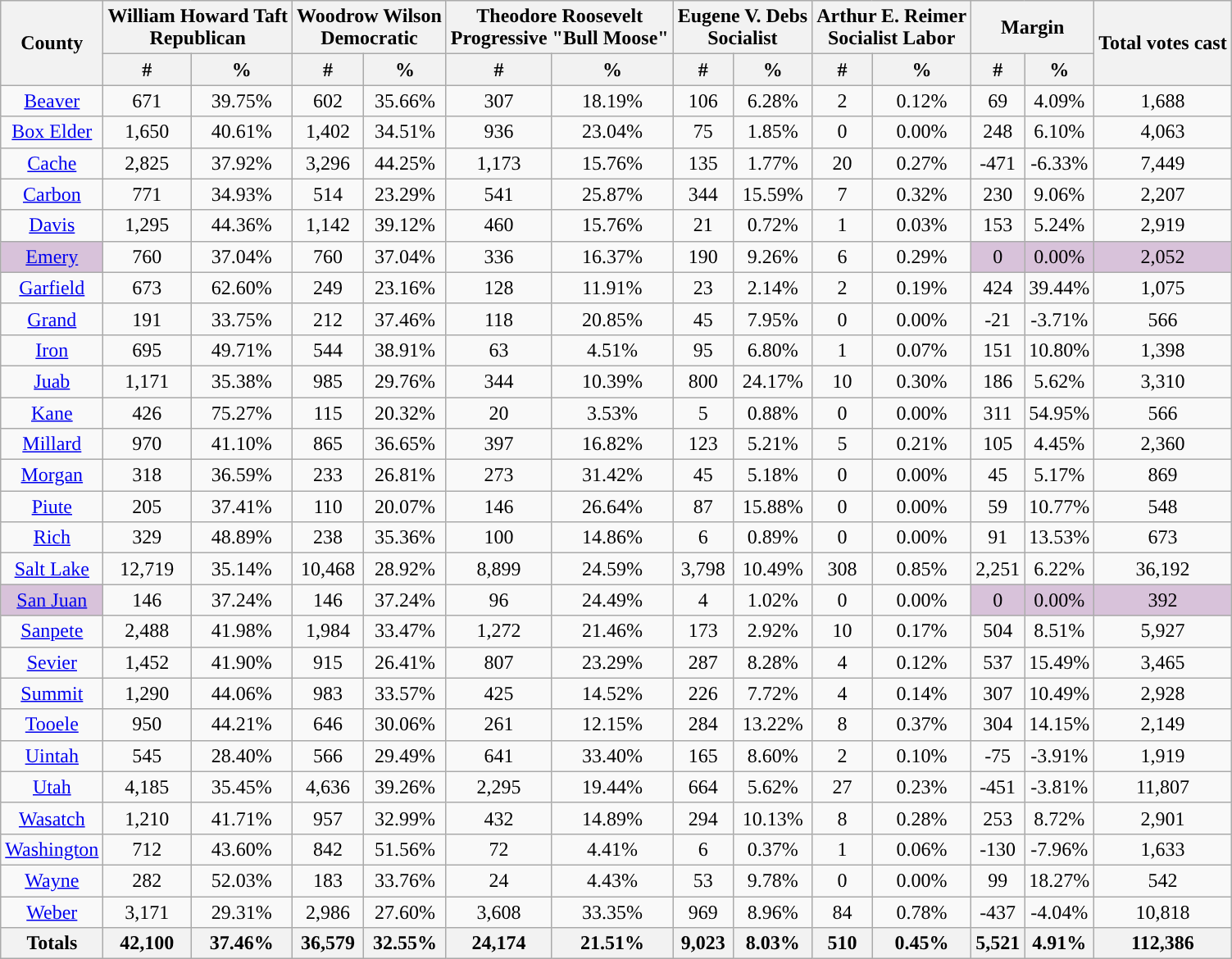<table class="wikitable sortable">
<tr>
<th rowspan="2">County</th>
<th colspan="2">William Howard Taft<br>Republican</th>
<th colspan="2">Woodrow Wilson<br>Democratic</th>
<th colspan="2">Theodore Roosevelt<br>Progressive "Bull Moose"</th>
<th colspan="2">Eugene V. Debs<br>Socialist</th>
<th colspan="2">Arthur E. Reimer<br>Socialist Labor</th>
<th colspan="2">Margin</th>
<th rowspan="2">Total votes cast</th>
</tr>
<tr bgcolor="lightgrey">
<th style="text-align:center;" data-sort-type="number">#</th>
<th style="text-align:center;" data-sort-type="number">%</th>
<th style="text-align:center;" data-sort-type="number">#</th>
<th style="text-align:center;" data-sort-type="number">%</th>
<th style="text-align:center;" data-sort-type="number">#</th>
<th style="text-align:center;" data-sort-type="number">%</th>
<th style="text-align:center;" data-sort-type="number">#</th>
<th style="text-align:center;" data-sort-type="number">%</th>
<th style="text-align:center;" data-sort-type="number">#</th>
<th style="text-align:center;" data-sort-type="number">%</th>
<th style="text-align:center;" data-sort-type="number">#</th>
<th style="text-align:center;" data-sort-type="number">%</th>
</tr>
<tr style="text-align:center;">
<td><a href='#'>Beaver</a></td>
<td>671</td>
<td>39.75%</td>
<td>602</td>
<td>35.66%</td>
<td>307</td>
<td>18.19%</td>
<td>106</td>
<td>6.28%</td>
<td>2</td>
<td>0.12%</td>
<td>69</td>
<td>4.09%</td>
<td>1,688</td>
</tr>
<tr style="text-align:center;">
<td><a href='#'>Box Elder</a></td>
<td>1,650</td>
<td>40.61%</td>
<td>1,402</td>
<td>34.51%</td>
<td>936</td>
<td>23.04%</td>
<td>75</td>
<td>1.85%</td>
<td>0</td>
<td>0.00%</td>
<td>248</td>
<td>6.10%</td>
<td>4,063</td>
</tr>
<tr style="text-align:center;">
<td><a href='#'>Cache</a></td>
<td>2,825</td>
<td>37.92%</td>
<td>3,296</td>
<td>44.25%</td>
<td>1,173</td>
<td>15.76%</td>
<td>135</td>
<td>1.77%</td>
<td>20</td>
<td>0.27%</td>
<td>-471</td>
<td>-6.33%</td>
<td>7,449</td>
</tr>
<tr style="text-align:center;">
<td><a href='#'>Carbon</a></td>
<td>771</td>
<td>34.93%</td>
<td>514</td>
<td>23.29%</td>
<td>541</td>
<td>25.87%</td>
<td>344</td>
<td>15.59%</td>
<td>7</td>
<td>0.32%</td>
<td>230</td>
<td>9.06%</td>
<td>2,207</td>
</tr>
<tr style="text-align:center;">
<td><a href='#'>Davis</a></td>
<td>1,295</td>
<td>44.36%</td>
<td>1,142</td>
<td>39.12%</td>
<td>460</td>
<td>15.76%</td>
<td>21</td>
<td>0.72%</td>
<td>1</td>
<td>0.03%</td>
<td>153</td>
<td>5.24%</td>
<td>2,919</td>
</tr>
<tr style="text-align:center;">
<td style="background:#d8c2da"><a href='#'>Emery</a></td>
<td>760</td>
<td>37.04%</td>
<td>760</td>
<td>37.04%</td>
<td>336</td>
<td>16.37%</td>
<td>190</td>
<td>9.26%</td>
<td>6</td>
<td>0.29%</td>
<td style="background:#d8c2da">0</td>
<td style="background:#d8c2da">0.00%</td>
<td style="background:#d8c2da">2,052</td>
</tr>
<tr style="text-align:center;">
<td><a href='#'>Garfield</a></td>
<td>673</td>
<td>62.60%</td>
<td>249</td>
<td>23.16%</td>
<td>128</td>
<td>11.91%</td>
<td>23</td>
<td>2.14%</td>
<td>2</td>
<td>0.19%</td>
<td>424</td>
<td>39.44%</td>
<td>1,075</td>
</tr>
<tr style="text-align:center;">
<td><a href='#'>Grand</a></td>
<td>191</td>
<td>33.75%</td>
<td>212</td>
<td>37.46%</td>
<td>118</td>
<td>20.85%</td>
<td>45</td>
<td>7.95%</td>
<td>0</td>
<td>0.00%</td>
<td>-21</td>
<td>-3.71%</td>
<td>566</td>
</tr>
<tr style="text-align:center;">
<td><a href='#'>Iron</a></td>
<td>695</td>
<td>49.71%</td>
<td>544</td>
<td>38.91%</td>
<td>63</td>
<td>4.51%</td>
<td>95</td>
<td>6.80%</td>
<td>1</td>
<td>0.07%</td>
<td>151</td>
<td>10.80%</td>
<td>1,398</td>
</tr>
<tr style="text-align:center;">
<td><a href='#'>Juab</a></td>
<td>1,171</td>
<td>35.38%</td>
<td>985</td>
<td>29.76%</td>
<td>344</td>
<td>10.39%</td>
<td>800</td>
<td>24.17%</td>
<td>10</td>
<td>0.30%</td>
<td>186</td>
<td>5.62%</td>
<td>3,310</td>
</tr>
<tr style="text-align:center;">
<td><a href='#'>Kane</a></td>
<td>426</td>
<td>75.27%</td>
<td>115</td>
<td>20.32%</td>
<td>20</td>
<td>3.53%</td>
<td>5</td>
<td>0.88%</td>
<td>0</td>
<td>0.00%</td>
<td>311</td>
<td>54.95%</td>
<td>566</td>
</tr>
<tr style="text-align:center;">
<td><a href='#'>Millard</a></td>
<td>970</td>
<td>41.10%</td>
<td>865</td>
<td>36.65%</td>
<td>397</td>
<td>16.82%</td>
<td>123</td>
<td>5.21%</td>
<td>5</td>
<td>0.21%</td>
<td>105</td>
<td>4.45%</td>
<td>2,360</td>
</tr>
<tr style="text-align:center;">
<td><a href='#'>Morgan</a></td>
<td>318</td>
<td>36.59%</td>
<td>233</td>
<td>26.81%</td>
<td>273</td>
<td>31.42%</td>
<td>45</td>
<td>5.18%</td>
<td>0</td>
<td>0.00%</td>
<td>45</td>
<td>5.17%</td>
<td>869</td>
</tr>
<tr style="text-align:center;">
<td><a href='#'>Piute</a></td>
<td>205</td>
<td>37.41%</td>
<td>110</td>
<td>20.07%</td>
<td>146</td>
<td>26.64%</td>
<td>87</td>
<td>15.88%</td>
<td>0</td>
<td>0.00%</td>
<td>59</td>
<td>10.77%</td>
<td>548</td>
</tr>
<tr style="text-align:center;">
<td><a href='#'>Rich</a></td>
<td>329</td>
<td>48.89%</td>
<td>238</td>
<td>35.36%</td>
<td>100</td>
<td>14.86%</td>
<td>6</td>
<td>0.89%</td>
<td>0</td>
<td>0.00%</td>
<td>91</td>
<td>13.53%</td>
<td>673</td>
</tr>
<tr style="text-align:center;">
<td><a href='#'>Salt Lake</a></td>
<td>12,719</td>
<td>35.14%</td>
<td>10,468</td>
<td>28.92%</td>
<td>8,899</td>
<td>24.59%</td>
<td>3,798</td>
<td>10.49%</td>
<td>308</td>
<td>0.85%</td>
<td>2,251</td>
<td>6.22%</td>
<td>36,192</td>
</tr>
<tr style="text-align:center;">
<td style="background:#d8c2da"><a href='#'>San Juan</a></td>
<td>146</td>
<td>37.24%</td>
<td>146</td>
<td>37.24%</td>
<td>96</td>
<td>24.49%</td>
<td>4</td>
<td>1.02%</td>
<td>0</td>
<td>0.00%</td>
<td style="background:#d8c2da">0</td>
<td style="background:#d8c2da">0.00%</td>
<td style="background:#d8c2da">392</td>
</tr>
<tr style="text-align:center;">
<td><a href='#'>Sanpete</a></td>
<td>2,488</td>
<td>41.98%</td>
<td>1,984</td>
<td>33.47%</td>
<td>1,272</td>
<td>21.46%</td>
<td>173</td>
<td>2.92%</td>
<td>10</td>
<td>0.17%</td>
<td>504</td>
<td>8.51%</td>
<td>5,927</td>
</tr>
<tr style="text-align:center;">
<td><a href='#'>Sevier</a></td>
<td>1,452</td>
<td>41.90%</td>
<td>915</td>
<td>26.41%</td>
<td>807</td>
<td>23.29%</td>
<td>287</td>
<td>8.28%</td>
<td>4</td>
<td>0.12%</td>
<td>537</td>
<td>15.49%</td>
<td>3,465</td>
</tr>
<tr style="text-align:center;">
<td><a href='#'>Summit</a></td>
<td>1,290</td>
<td>44.06%</td>
<td>983</td>
<td>33.57%</td>
<td>425</td>
<td>14.52%</td>
<td>226</td>
<td>7.72%</td>
<td>4</td>
<td>0.14%</td>
<td>307</td>
<td>10.49%</td>
<td>2,928</td>
</tr>
<tr style="text-align:center;">
<td><a href='#'>Tooele</a></td>
<td>950</td>
<td>44.21%</td>
<td>646</td>
<td>30.06%</td>
<td>261</td>
<td>12.15%</td>
<td>284</td>
<td>13.22%</td>
<td>8</td>
<td>0.37%</td>
<td>304</td>
<td>14.15%</td>
<td>2,149</td>
</tr>
<tr style="text-align:center;">
<td><a href='#'>Uintah</a></td>
<td>545</td>
<td>28.40%</td>
<td>566</td>
<td>29.49%</td>
<td>641</td>
<td>33.40%</td>
<td>165</td>
<td>8.60%</td>
<td>2</td>
<td>0.10%</td>
<td>-75</td>
<td>-3.91%</td>
<td>1,919</td>
</tr>
<tr style="text-align:center;">
<td><a href='#'>Utah</a></td>
<td>4,185</td>
<td>35.45%</td>
<td>4,636</td>
<td>39.26%</td>
<td>2,295</td>
<td>19.44%</td>
<td>664</td>
<td>5.62%</td>
<td>27</td>
<td>0.23%</td>
<td>-451</td>
<td>-3.81%</td>
<td>11,807</td>
</tr>
<tr style="text-align:center;">
<td><a href='#'>Wasatch</a></td>
<td>1,210</td>
<td>41.71%</td>
<td>957</td>
<td>32.99%</td>
<td>432</td>
<td>14.89%</td>
<td>294</td>
<td>10.13%</td>
<td>8</td>
<td>0.28%</td>
<td>253</td>
<td>8.72%</td>
<td>2,901</td>
</tr>
<tr style="text-align:center;">
<td><a href='#'>Washington</a></td>
<td>712</td>
<td>43.60%</td>
<td>842</td>
<td>51.56%</td>
<td>72</td>
<td>4.41%</td>
<td>6</td>
<td>0.37%</td>
<td>1</td>
<td>0.06%</td>
<td>-130</td>
<td>-7.96%</td>
<td>1,633</td>
</tr>
<tr style="text-align:center;">
<td><a href='#'>Wayne</a></td>
<td>282</td>
<td>52.03%</td>
<td>183</td>
<td>33.76%</td>
<td>24</td>
<td>4.43%</td>
<td>53</td>
<td>9.78%</td>
<td>0</td>
<td>0.00%</td>
<td>99</td>
<td>18.27%</td>
<td>542</td>
</tr>
<tr style="text-align:center;">
<td><a href='#'>Weber</a></td>
<td>3,171</td>
<td>29.31%</td>
<td>2,986</td>
<td>27.60%</td>
<td>3,608</td>
<td>33.35%</td>
<td>969</td>
<td>8.96%</td>
<td>84</td>
<td>0.78%</td>
<td>-437</td>
<td>-4.04%</td>
<td>10,818</td>
</tr>
<tr style="text-align:center;">
<th>Totals</th>
<th>42,100</th>
<th>37.46%</th>
<th>36,579</th>
<th>32.55%</th>
<th>24,174</th>
<th>21.51%</th>
<th>9,023</th>
<th>8.03%</th>
<th>510</th>
<th>0.45%</th>
<th>5,521</th>
<th>4.91%</th>
<th>112,386</th>
</tr>
</table>
